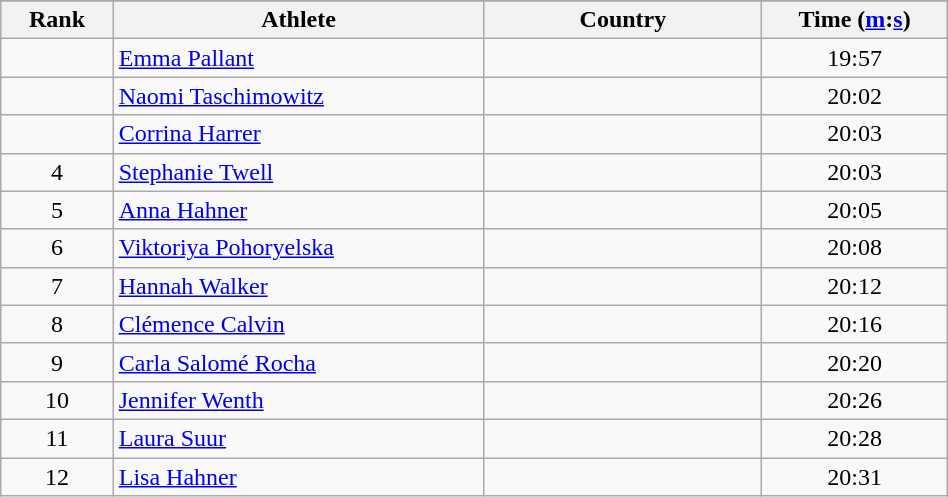<table class="wikitable" width=50%>
<tr>
</tr>
<tr>
<th width=5%>Rank</th>
<th width=20%>Athlete</th>
<th width=15%>Country</th>
<th width=10%>Time (<a href='#'>m</a>:<a href='#'>s</a>)</th>
</tr>
<tr align="center">
<td></td>
<td align="left"><a href='#'>Emma Pallant</a></td>
<td align="left"></td>
<td>19:57</td>
</tr>
<tr align="center">
<td></td>
<td align="left"><a href='#'>Naomi Taschimowitz</a></td>
<td align="left"></td>
<td>20:02</td>
</tr>
<tr align="center">
<td></td>
<td align="left"><a href='#'>Corrina Harrer</a></td>
<td align="left"></td>
<td>20:03</td>
</tr>
<tr align="center">
<td>4</td>
<td align="left"><a href='#'>Stephanie Twell</a></td>
<td align="left"></td>
<td>20:03</td>
</tr>
<tr align="center">
<td>5</td>
<td align="left"><a href='#'>Anna Hahner</a></td>
<td align="left"></td>
<td>20:05</td>
</tr>
<tr align="center">
<td>6</td>
<td align="left"><a href='#'>Viktoriya Pohoryelska</a></td>
<td align="left"></td>
<td>20:08</td>
</tr>
<tr align="center">
<td>7</td>
<td align="left"><a href='#'>Hannah Walker</a></td>
<td align="left"></td>
<td>20:12</td>
</tr>
<tr align="center">
<td>8</td>
<td align="left"><a href='#'>Clémence Calvin</a></td>
<td align="left"></td>
<td>20:16</td>
</tr>
<tr align="center">
<td>9</td>
<td align="left"><a href='#'>Carla Salomé Rocha</a></td>
<td align="left"></td>
<td>20:20</td>
</tr>
<tr align="center">
<td>10</td>
<td align="left"><a href='#'>Jennifer Wenth</a></td>
<td align="left"></td>
<td>20:26</td>
</tr>
<tr align="center">
<td>11</td>
<td align="left"><a href='#'>Laura Suur</a></td>
<td align="left"></td>
<td>20:28</td>
</tr>
<tr align="center">
<td>12</td>
<td align="left"><a href='#'>Lisa Hahner</a></td>
<td align="left"></td>
<td>20:31</td>
</tr>
</table>
